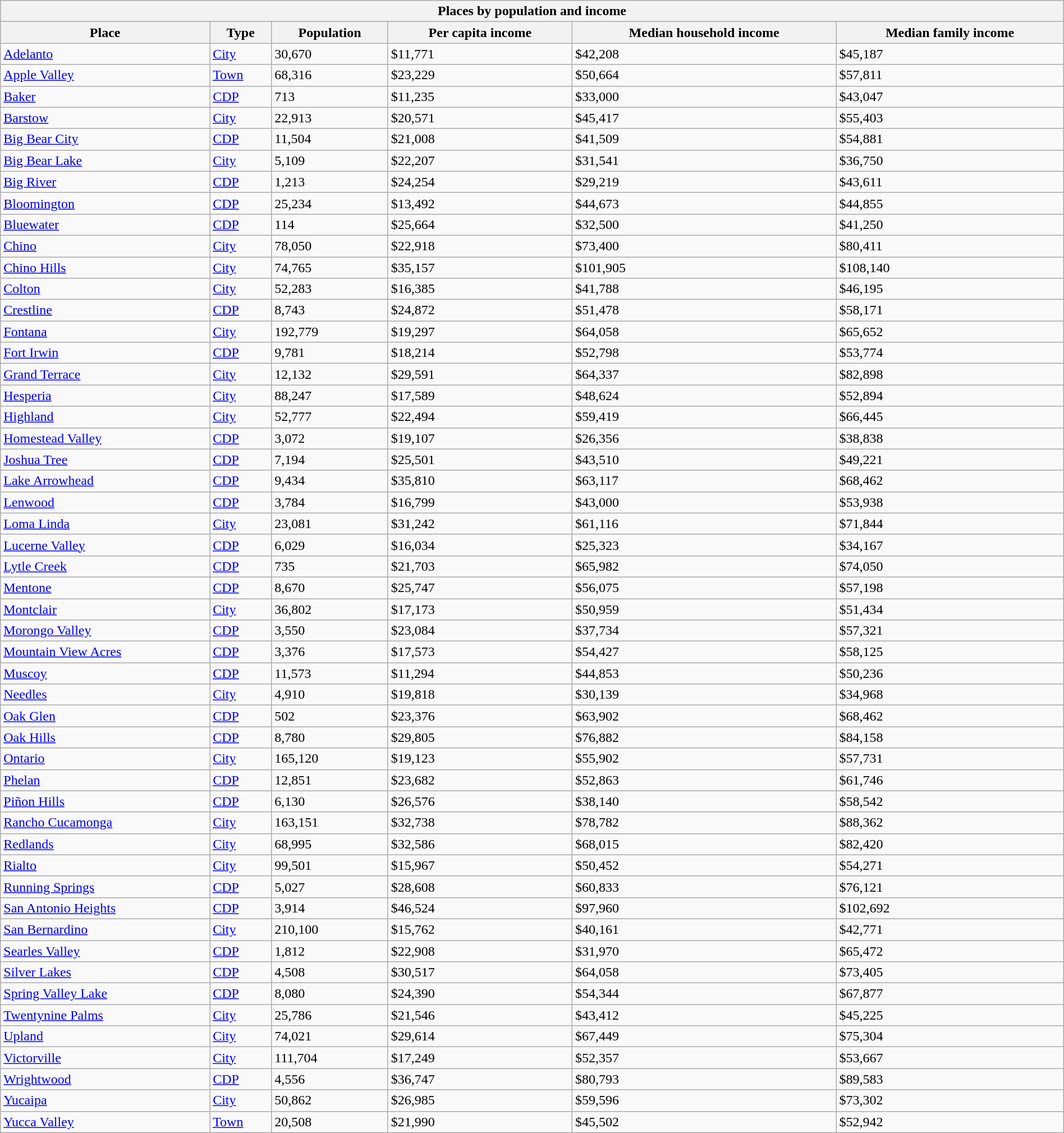<table class="wikitable collapsible collapsed sortable" style="width: 100%;">
<tr>
<th colspan=6>Places by population and income</th>
</tr>
<tr>
<th>Place</th>
<th>Type</th>
<th>Population</th>
<th data-sort-type="currency">Per capita income</th>
<th data-sort-type="currency">Median household income</th>
<th data-sort-type="currency">Median family income</th>
</tr>
<tr>
<td><a href='#'>Adelanto</a></td>
<td><a href='#'>City</a></td>
<td>30,670</td>
<td>$11,771</td>
<td>$42,208</td>
<td>$45,187</td>
</tr>
<tr>
<td><a href='#'>Apple Valley</a></td>
<td><a href='#'>Town</a></td>
<td>68,316</td>
<td>$23,229</td>
<td>$50,664</td>
<td>$57,811</td>
</tr>
<tr>
<td><a href='#'>Baker</a></td>
<td><a href='#'>CDP</a></td>
<td>713</td>
<td>$11,235</td>
<td>$33,000</td>
<td>$43,047</td>
</tr>
<tr>
<td><a href='#'>Barstow</a></td>
<td><a href='#'>City</a></td>
<td>22,913</td>
<td>$20,571</td>
<td>$45,417</td>
<td>$55,403</td>
</tr>
<tr>
<td><a href='#'>Big Bear City</a></td>
<td><a href='#'>CDP</a></td>
<td>11,504</td>
<td>$21,008</td>
<td>$41,509</td>
<td>$54,881</td>
</tr>
<tr>
<td><a href='#'>Big Bear Lake</a></td>
<td><a href='#'>City</a></td>
<td>5,109</td>
<td>$22,207</td>
<td>$31,541</td>
<td>$36,750</td>
</tr>
<tr>
<td><a href='#'>Big River</a></td>
<td><a href='#'>CDP</a></td>
<td>1,213</td>
<td>$24,254</td>
<td>$29,219</td>
<td>$43,611</td>
</tr>
<tr>
<td><a href='#'>Bloomington</a></td>
<td><a href='#'>CDP</a></td>
<td>25,234</td>
<td>$13,492</td>
<td>$44,673</td>
<td>$44,855</td>
</tr>
<tr>
<td><a href='#'>Bluewater</a></td>
<td><a href='#'>CDP</a></td>
<td>114</td>
<td>$25,664</td>
<td>$32,500</td>
<td>$41,250</td>
</tr>
<tr>
<td><a href='#'>Chino</a></td>
<td><a href='#'>City</a></td>
<td>78,050</td>
<td>$22,918</td>
<td>$73,400</td>
<td>$80,411</td>
</tr>
<tr>
<td><a href='#'>Chino Hills</a></td>
<td><a href='#'>City</a></td>
<td>74,765</td>
<td>$35,157</td>
<td>$101,905</td>
<td>$108,140</td>
</tr>
<tr>
<td><a href='#'>Colton</a></td>
<td><a href='#'>City</a></td>
<td>52,283</td>
<td>$16,385</td>
<td>$41,788</td>
<td>$46,195</td>
</tr>
<tr>
<td><a href='#'>Crestline</a></td>
<td><a href='#'>CDP</a></td>
<td>8,743</td>
<td>$24,872</td>
<td>$51,478</td>
<td>$58,171</td>
</tr>
<tr>
<td><a href='#'>Fontana</a></td>
<td><a href='#'>City</a></td>
<td>192,779</td>
<td>$19,297</td>
<td>$64,058</td>
<td>$65,652</td>
</tr>
<tr>
<td><a href='#'>Fort Irwin</a></td>
<td><a href='#'>CDP</a></td>
<td>9,781</td>
<td>$18,214</td>
<td>$52,798</td>
<td>$53,774</td>
</tr>
<tr>
<td><a href='#'>Grand Terrace</a></td>
<td><a href='#'>City</a></td>
<td>12,132</td>
<td>$29,591</td>
<td>$64,337</td>
<td>$82,898</td>
</tr>
<tr>
<td><a href='#'>Hesperia</a></td>
<td><a href='#'>City</a></td>
<td>88,247</td>
<td>$17,589</td>
<td>$48,624</td>
<td>$52,894</td>
</tr>
<tr>
<td><a href='#'>Highland</a></td>
<td><a href='#'>City</a></td>
<td>52,777</td>
<td>$22,494</td>
<td>$59,419</td>
<td>$66,445</td>
</tr>
<tr>
<td><a href='#'>Homestead Valley</a></td>
<td><a href='#'>CDP</a></td>
<td>3,072</td>
<td>$19,107</td>
<td>$26,356</td>
<td>$38,838</td>
</tr>
<tr>
<td><a href='#'>Joshua Tree</a></td>
<td><a href='#'>CDP</a></td>
<td>7,194</td>
<td>$25,501</td>
<td>$43,510</td>
<td>$49,221</td>
</tr>
<tr>
<td><a href='#'>Lake Arrowhead</a></td>
<td><a href='#'>CDP</a></td>
<td>9,434</td>
<td>$35,810</td>
<td>$63,117</td>
<td>$68,462</td>
</tr>
<tr>
<td><a href='#'>Lenwood</a></td>
<td><a href='#'>CDP</a></td>
<td>3,784</td>
<td>$16,799</td>
<td>$43,000</td>
<td>$53,938</td>
</tr>
<tr>
<td><a href='#'>Loma Linda</a></td>
<td><a href='#'>City</a></td>
<td>23,081</td>
<td>$31,242</td>
<td>$61,116</td>
<td>$71,844</td>
</tr>
<tr>
<td><a href='#'>Lucerne Valley</a></td>
<td><a href='#'>CDP</a></td>
<td>6,029</td>
<td>$16,034</td>
<td>$25,323</td>
<td>$34,167</td>
</tr>
<tr>
<td><a href='#'>Lytle Creek</a></td>
<td><a href='#'>CDP</a></td>
<td>735</td>
<td>$21,703</td>
<td>$65,982</td>
<td>$74,050</td>
</tr>
<tr>
<td><a href='#'>Mentone</a></td>
<td><a href='#'>CDP</a></td>
<td>8,670</td>
<td>$25,747</td>
<td>$56,075</td>
<td>$57,198</td>
</tr>
<tr>
<td><a href='#'>Montclair</a></td>
<td><a href='#'>City</a></td>
<td>36,802</td>
<td>$17,173</td>
<td>$50,959</td>
<td>$51,434</td>
</tr>
<tr>
<td><a href='#'>Morongo Valley</a></td>
<td><a href='#'>CDP</a></td>
<td>3,550</td>
<td>$23,084</td>
<td>$37,734</td>
<td>$57,321</td>
</tr>
<tr>
<td><a href='#'>Mountain View Acres</a></td>
<td><a href='#'>CDP</a></td>
<td>3,376</td>
<td>$17,573</td>
<td>$54,427</td>
<td>$58,125</td>
</tr>
<tr>
<td><a href='#'>Muscoy</a></td>
<td><a href='#'>CDP</a></td>
<td>11,573</td>
<td>$11,294</td>
<td>$44,853</td>
<td>$50,236</td>
</tr>
<tr>
<td><a href='#'>Needles</a></td>
<td><a href='#'>City</a></td>
<td>4,910</td>
<td>$19,818</td>
<td>$30,139</td>
<td>$34,968</td>
</tr>
<tr>
<td><a href='#'>Oak Glen</a></td>
<td><a href='#'>CDP</a></td>
<td>502</td>
<td>$23,376</td>
<td>$63,902</td>
<td>$68,462</td>
</tr>
<tr>
<td><a href='#'>Oak Hills</a></td>
<td><a href='#'>CDP</a></td>
<td>8,780</td>
<td>$29,805</td>
<td>$76,882</td>
<td>$84,158</td>
</tr>
<tr>
<td><a href='#'>Ontario</a></td>
<td><a href='#'>City</a></td>
<td>165,120</td>
<td>$19,123</td>
<td>$55,902</td>
<td>$57,731</td>
</tr>
<tr>
<td><a href='#'>Phelan</a></td>
<td><a href='#'>CDP</a></td>
<td>12,851</td>
<td>$23,682</td>
<td>$52,863</td>
<td>$61,746</td>
</tr>
<tr>
<td><a href='#'>Piñon Hills</a></td>
<td><a href='#'>CDP</a></td>
<td>6,130</td>
<td>$26,576</td>
<td>$38,140</td>
<td>$58,542</td>
</tr>
<tr>
<td><a href='#'>Rancho Cucamonga</a></td>
<td><a href='#'>City</a></td>
<td>163,151</td>
<td>$32,738</td>
<td>$78,782</td>
<td>$88,362</td>
</tr>
<tr>
<td><a href='#'>Redlands</a></td>
<td><a href='#'>City</a></td>
<td>68,995</td>
<td>$32,586</td>
<td>$68,015</td>
<td>$82,420</td>
</tr>
<tr>
<td><a href='#'>Rialto</a></td>
<td><a href='#'>City</a></td>
<td>99,501</td>
<td>$15,967</td>
<td>$50,452</td>
<td>$54,271</td>
</tr>
<tr>
<td><a href='#'>Running Springs</a></td>
<td><a href='#'>CDP</a></td>
<td>5,027</td>
<td>$28,608</td>
<td>$60,833</td>
<td>$76,121</td>
</tr>
<tr>
<td><a href='#'>San Antonio Heights</a></td>
<td><a href='#'>CDP</a></td>
<td>3,914</td>
<td>$46,524</td>
<td>$97,960</td>
<td>$102,692</td>
</tr>
<tr>
<td><a href='#'>San Bernardino</a></td>
<td><a href='#'>City</a></td>
<td>210,100</td>
<td>$15,762</td>
<td>$40,161</td>
<td>$42,771</td>
</tr>
<tr>
<td><a href='#'>Searles Valley</a></td>
<td><a href='#'>CDP</a></td>
<td>1,812</td>
<td>$22,908</td>
<td>$31,970</td>
<td>$65,472</td>
</tr>
<tr>
<td><a href='#'>Silver Lakes</a></td>
<td><a href='#'>CDP</a></td>
<td>4,508</td>
<td>$30,517</td>
<td>$64,058</td>
<td>$73,405</td>
</tr>
<tr>
<td><a href='#'>Spring Valley Lake</a></td>
<td><a href='#'>CDP</a></td>
<td>8,080</td>
<td>$24,390</td>
<td>$54,344</td>
<td>$67,877</td>
</tr>
<tr>
<td><a href='#'>Twentynine Palms</a></td>
<td><a href='#'>City</a></td>
<td>25,786</td>
<td>$21,546</td>
<td>$43,412</td>
<td>$45,225</td>
</tr>
<tr>
<td><a href='#'>Upland</a></td>
<td><a href='#'>City</a></td>
<td>74,021</td>
<td>$29,614</td>
<td>$67,449</td>
<td>$75,304</td>
</tr>
<tr>
<td><a href='#'>Victorville</a></td>
<td><a href='#'>City</a></td>
<td>111,704</td>
<td>$17,249</td>
<td>$52,357</td>
<td>$53,667</td>
</tr>
<tr>
<td><a href='#'>Wrightwood</a></td>
<td><a href='#'>CDP</a></td>
<td>4,556</td>
<td>$36,747</td>
<td>$80,793</td>
<td>$89,583</td>
</tr>
<tr>
<td><a href='#'>Yucaipa</a></td>
<td><a href='#'>City</a></td>
<td>50,862</td>
<td>$26,985</td>
<td>$59,596</td>
<td>$73,302</td>
</tr>
<tr>
<td><a href='#'>Yucca Valley</a></td>
<td><a href='#'>Town</a></td>
<td>20,508</td>
<td>$21,990</td>
<td>$45,502</td>
<td>$52,942</td>
</tr>
</table>
